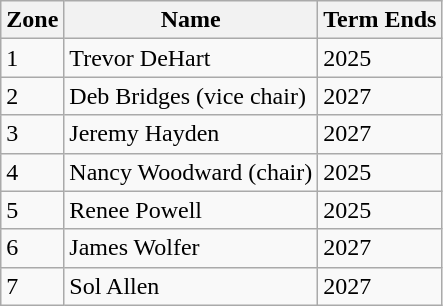<table class="wikitable">
<tr>
<th>Zone</th>
<th>Name</th>
<th>Term Ends</th>
</tr>
<tr>
<td>1</td>
<td>Trevor DeHart</td>
<td>2025</td>
</tr>
<tr>
<td>2</td>
<td>Deb Bridges (vice chair)</td>
<td>2027</td>
</tr>
<tr>
<td>3</td>
<td>Jeremy Hayden</td>
<td>2027</td>
</tr>
<tr>
<td>4</td>
<td>Nancy Woodward (chair)</td>
<td>2025</td>
</tr>
<tr>
<td>5</td>
<td>Renee Powell</td>
<td>2025</td>
</tr>
<tr>
<td>6</td>
<td>James Wolfer</td>
<td>2027</td>
</tr>
<tr>
<td>7</td>
<td>Sol Allen</td>
<td>2027</td>
</tr>
</table>
